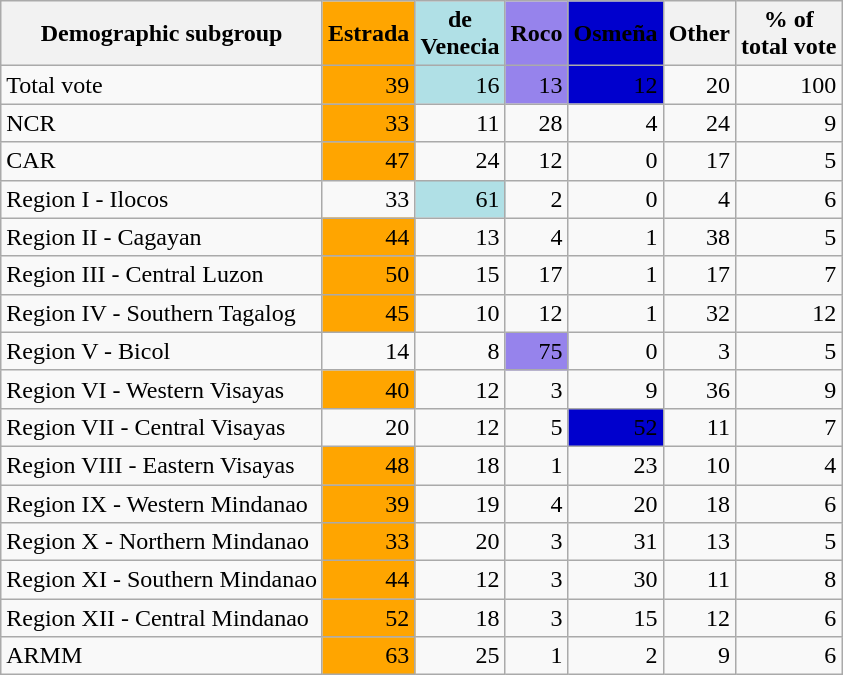<table class=wikitable>
<tr>
<th>Demographic subgroup</th>
<th style="width: 10px; background: #ffa500;">Estrada</th>
<th style="width: 10px; background: #B0E0E6">de Venecia</th>
<th style="width: 10px; background: #9683ec;">Roco</th>
<th style="width: 10px; background: #0000CD;"><span>Osmeña</span></th>
<th>Other</th>
<th>% of<br>total vote</th>
</tr>
<tr>
<td>Total vote</td>
<td style="text-align:right; background: #ffa500;">39</td>
<td style="text-align:right; background: #B0E0E6;">16</td>
<td style="text-align:right; background: #9683ec;">13</td>
<td style="text-align:right; background: #0000CD;"><span>12</span></td>
<td style="text-align:right; background: #white;">20</td>
<td style="text-align:right;">100</td>
</tr>
<tr>
<td>NCR</td>
<td style="text-align:right; background: #ffa500;">33</td>
<td style="text-align:right; background: #white;">11</td>
<td style="text-align:right; background: #white;">28</td>
<td style="text-align:right; background: #white;">4</td>
<td style="text-align:right; background: #white;">24</td>
<td style="text-align:right;">9</td>
</tr>
<tr>
<td>CAR</td>
<td style="text-align:right; background: #ffa500;">47</td>
<td style="text-align:right; background: #white;">24</td>
<td style="text-align:right; background: #white;">12</td>
<td style="text-align:right; background: #white;">0</td>
<td style="text-align:right; background: #white;">17</td>
<td style="text-align:right;">5</td>
</tr>
<tr>
<td>Region I - Ilocos</td>
<td style="text-align:right; background: #white;">33</td>
<td style="text-align:right; background: #B0E0E6;">61</td>
<td style="text-align:right; background: #white;">2</td>
<td style="text-align:right; background: #white;">0</td>
<td style="text-align:right; background: #white;">4</td>
<td style="text-align:right;">6</td>
</tr>
<tr>
<td>Region II - Cagayan</td>
<td style="text-align:right; background: #ffa500;">44</td>
<td style="text-align:right; background: #white;">13</td>
<td style="text-align:right; background: #white;">4</td>
<td style="text-align:right; background: #white;">1</td>
<td style="text-align:right; background: #white;">38</td>
<td style="text-align:right;">5</td>
</tr>
<tr>
<td>Region III - Central Luzon</td>
<td style="text-align:right; background: #ffa500;">50</td>
<td style="text-align:right; background: #white;">15</td>
<td style="text-align:right; background: #white;">17</td>
<td style="text-align:right; background: #white;">1</td>
<td style="text-align:right; background: #white;">17</td>
<td style="text-align:right;">7</td>
</tr>
<tr>
<td>Region IV - Southern Tagalog</td>
<td style="text-align:right; background: #ffa500;">45</td>
<td style="text-align:right; background: #white;">10</td>
<td style="text-align:right; background: #white;">12</td>
<td style="text-align:right; background: #white;">1</td>
<td style="text-align:right; background: #white;">32</td>
<td style="text-align:right;">12</td>
</tr>
<tr>
<td>Region V - Bicol</td>
<td style="text-align:right; background: #white;">14</td>
<td style="text-align:right; background: #white;">8</td>
<td style="text-align:right; background: #9683ec;">75</td>
<td style="text-align:right; background: #white;">0</td>
<td style="text-align:right; background: #white;">3</td>
<td style="text-align:right;">5</td>
</tr>
<tr>
<td>Region VI - Western Visayas</td>
<td style="text-align:right; background: #ffa500;">40</td>
<td style="text-align:right; background: #white;">12</td>
<td style="text-align:right; background: #white;">3</td>
<td style="text-align:right; background: #white;">9</td>
<td style="text-align:right; background: #white;">36</td>
<td style="text-align:right;">9</td>
</tr>
<tr>
<td>Region VII - Central Visayas</td>
<td style="text-align:right; background: #white;">20</td>
<td style="text-align:right; background: #white;">12</td>
<td style="text-align:right; background: #white;">5</td>
<td style="text-align:right; background: #0000CD;"><span>52</span></td>
<td style="text-align:right; background: #white;">11</td>
<td style="text-align:right;">7</td>
</tr>
<tr>
<td>Region VIII - Eastern Visayas</td>
<td style="text-align:right; background: #ffa500;">48</td>
<td style="text-align:right; background: #white;">18</td>
<td style="text-align:right; background: #white;">1</td>
<td style="text-align:right; background: #white;">23</td>
<td style="text-align:right; background: #white;">10</td>
<td style="text-align:right;">4</td>
</tr>
<tr>
<td>Region IX - Western Mindanao</td>
<td style="text-align:right; background: #ffa500;">39</td>
<td style="text-align:right; background: #white;">19</td>
<td style="text-align:right; background: #white;">4</td>
<td style="text-align:right; background: #white;">20</td>
<td style="text-align:right; background: #white;">18</td>
<td style="text-align:right;">6</td>
</tr>
<tr>
<td>Region X - Northern Mindanao</td>
<td style="text-align:right; background: #ffa500;">33</td>
<td style="text-align:right; background: #white;">20</td>
<td style="text-align:right; background: #white;">3</td>
<td style="text-align:right; background: #white;">31</td>
<td style="text-align:right; background: #white;">13</td>
<td style="text-align:right;">5</td>
</tr>
<tr>
<td>Region XI - Southern Mindanao</td>
<td style="text-align:right; background: #ffa500;">44</td>
<td style="text-align:right; background: #white;">12</td>
<td style="text-align:right; background: #white;">3</td>
<td style="text-align:right; background: #white;">30</td>
<td style="text-align:right; background: #white;">11</td>
<td style="text-align:right;">8</td>
</tr>
<tr>
<td>Region XII - Central Mindanao</td>
<td style="text-align:right; background: #ffa500;">52</td>
<td style="text-align:right; background: #white;">18</td>
<td style="text-align:right; background: #white;">3</td>
<td style="text-align:right; background: #white;">15</td>
<td style="text-align:right; background: #white;">12</td>
<td style="text-align:right;">6</td>
</tr>
<tr>
<td>ARMM</td>
<td style="text-align:right; background: #ffa500;">63</td>
<td style="text-align:right; background: #white;">25</td>
<td style="text-align:right; background: #white;">1</td>
<td style="text-align:right; background: #white;">2</td>
<td style="text-align:right; background: #white;">9</td>
<td style="text-align:right;">6</td>
</tr>
</table>
